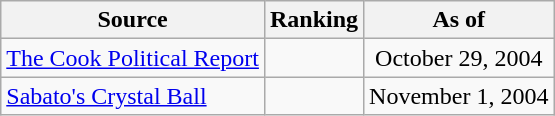<table class="wikitable" style="text-align:center">
<tr>
<th>Source</th>
<th>Ranking</th>
<th>As of</th>
</tr>
<tr>
<td align=left><a href='#'>The Cook Political Report</a></td>
<td></td>
<td>October 29, 2004</td>
</tr>
<tr>
<td align=left><a href='#'>Sabato's Crystal Ball</a></td>
<td></td>
<td>November 1, 2004</td>
</tr>
</table>
